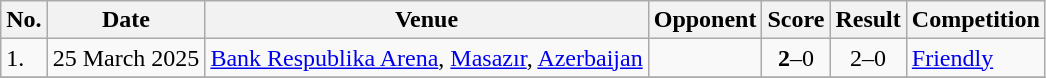<table class="wikitable">
<tr>
<th>No.</th>
<th>Date</th>
<th>Venue</th>
<th>Opponent</th>
<th>Score</th>
<th>Result</th>
<th>Competition</th>
</tr>
<tr>
<td>1.</td>
<td>25 March 2025</td>
<td><a href='#'>Bank Respublika Arena</a>, <a href='#'>Masazır</a>, <a href='#'>Azerbaijan</a></td>
<td></td>
<td align=center><strong>2</strong>–0</td>
<td align=center>2–0</td>
<td><a href='#'>Friendly</a></td>
</tr>
<tr>
</tr>
</table>
